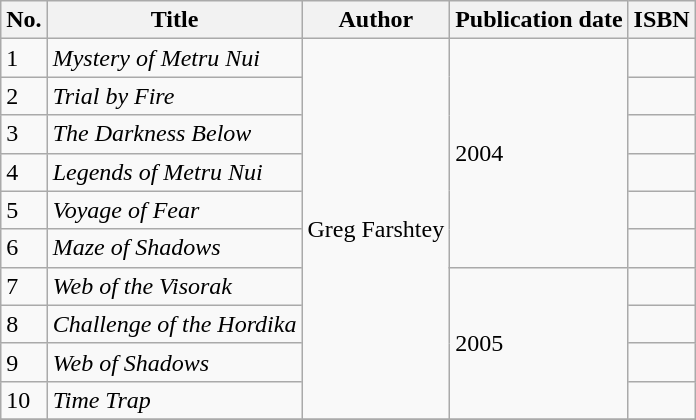<table class="wikitable">
<tr>
<th>No.</th>
<th>Title</th>
<th>Author</th>
<th>Publication date</th>
<th>ISBN</th>
</tr>
<tr>
<td>1</td>
<td><em>Mystery of Metru Nui</em></td>
<td Rowspan="10">Greg Farshtey</td>
<td Rowspan="6">2004</td>
<td></td>
</tr>
<tr>
<td>2</td>
<td><em>Trial by Fire</em></td>
<td></td>
</tr>
<tr>
<td>3</td>
<td><em>The Darkness Below</em></td>
<td></td>
</tr>
<tr>
<td>4</td>
<td><em>Legends of Metru Nui</em></td>
<td></td>
</tr>
<tr>
<td>5</td>
<td><em>Voyage of Fear</em></td>
<td></td>
</tr>
<tr>
<td>6</td>
<td><em>Maze of Shadows</em></td>
<td></td>
</tr>
<tr>
<td>7</td>
<td><em>Web of the Visorak</em></td>
<td Rowspan="4">2005</td>
<td></td>
</tr>
<tr>
<td>8</td>
<td><em>Challenge of the Hordika</em></td>
<td></td>
</tr>
<tr>
<td>9</td>
<td><em>Web of Shadows</em></td>
<td></td>
</tr>
<tr>
<td>10</td>
<td><em>Time Trap</em></td>
<td></td>
</tr>
<tr>
</tr>
</table>
